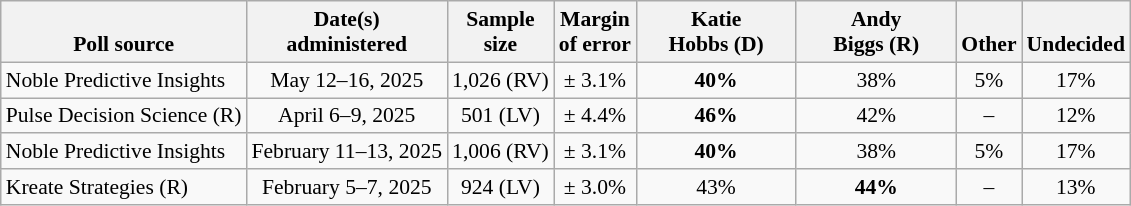<table class="wikitable" style="font-size:90%;text-align:center;">
<tr valign=bottom>
<th>Poll source</th>
<th>Date(s)<br>administered</th>
<th>Sample<br>size</th>
<th>Margin<br>of error</th>
<th style="width:100px;">Katie<br>Hobbs (D)</th>
<th style="width:100px;">Andy<br>Biggs (R)</th>
<th>Other</th>
<th>Undecided</th>
</tr>
<tr>
<td style="text-align:left;">Noble Predictive Insights</td>
<td>May 12–16, 2025</td>
<td>1,026 (RV)</td>
<td>± 3.1%</td>
<td><strong>40%</strong></td>
<td>38%</td>
<td>5%</td>
<td>17%</td>
</tr>
<tr>
<td style="text-align:left;">Pulse Decision Science (R)</td>
<td>April 6–9, 2025</td>
<td>501 (LV)</td>
<td>± 4.4%</td>
<td><strong>46%</strong></td>
<td>42%</td>
<td>–</td>
<td>12%</td>
</tr>
<tr>
<td style="text-align:left;">Noble Predictive Insights</td>
<td>February 11–13, 2025</td>
<td>1,006 (RV)</td>
<td>± 3.1%</td>
<td><strong>40%</strong></td>
<td>38%</td>
<td>5%</td>
<td>17%</td>
</tr>
<tr>
<td style="text-align:left;">Kreate Strategies (R)</td>
<td>February 5–7, 2025</td>
<td>924 (LV)</td>
<td>± 3.0%</td>
<td>43%</td>
<td><strong>44%</strong></td>
<td>–</td>
<td>13%</td>
</tr>
</table>
